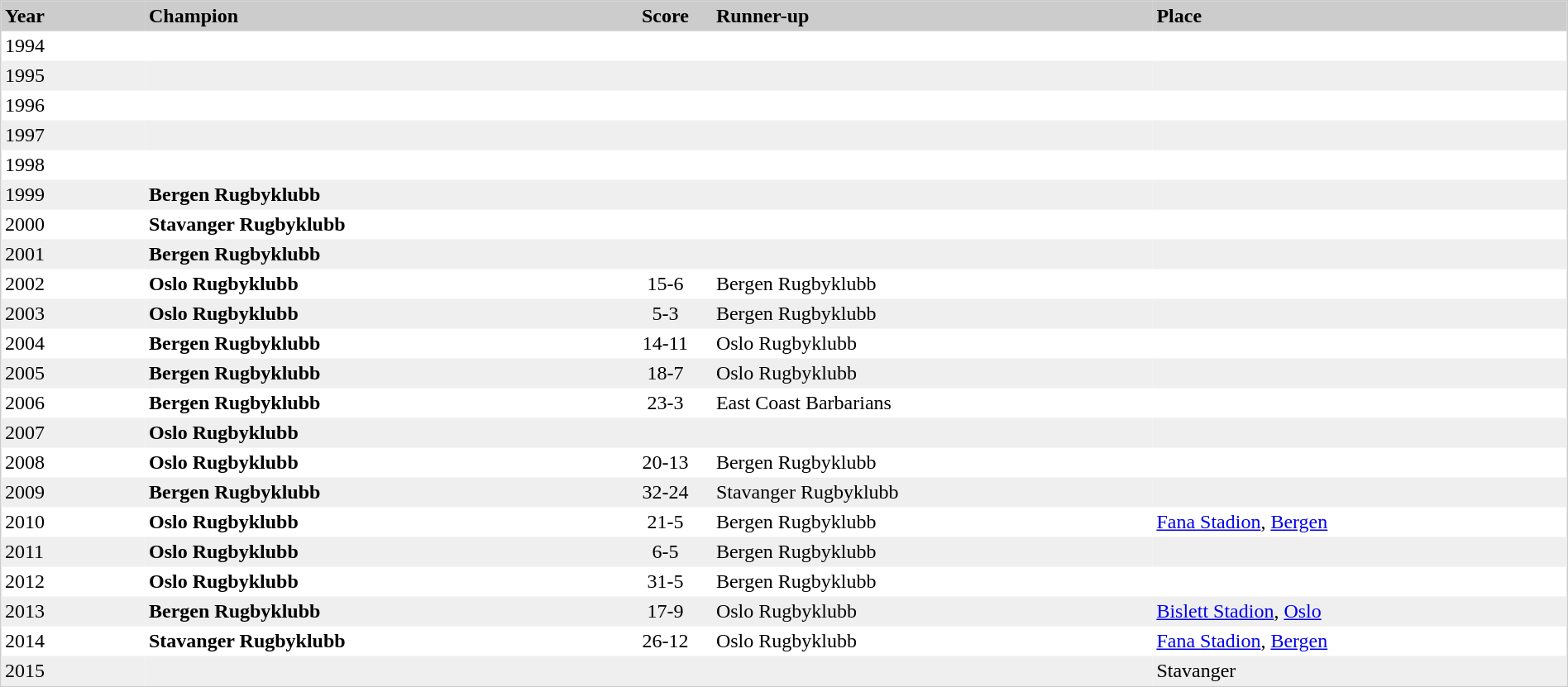<table border="0" width="100%" align="center" cellspacing="0" cellpadding="3" style="border:1px solid #CCCCCC">
<tr bgcolor="#E4E4E4">
<td style="background:#CCCCCC;color:#000000" width="110"><strong>Year</strong></td>
<td style="background:#CCCCCC;color:#000000"><strong>Champion</strong></td>
<td style="background:#CCCCCC;color:#000000" width="70" align="center"><strong>Score</strong></td>
<td style="background:#CCCCCC;color:#000000"><strong>Runner-up</strong></td>
<td style="background:#CCCCCC;color:#000000"><strong>Place</strong></td>
</tr>
<tr>
<td align=left>1994</td>
<td></td>
<td></td>
<td></td>
<td></td>
</tr>
<tr bgcolor="#efefef">
<td align=left>1995</td>
<td></td>
<td></td>
<td></td>
<td></td>
</tr>
<tr>
<td align=left>1996</td>
<td></td>
<td></td>
<td></td>
<td></td>
</tr>
<tr bgcolor="#efefef">
<td align=left>1997</td>
<td></td>
<td></td>
<td></td>
<td></td>
</tr>
<tr>
<td align=left>1998</td>
<td></td>
<td></td>
<td></td>
<td></td>
</tr>
<tr bgcolor="#efefef">
<td align=left>1999</td>
<td><strong>Bergen Rugbyklubb</strong></td>
<td></td>
<td></td>
<td></td>
</tr>
<tr>
<td align=left>2000</td>
<td><strong>Stavanger Rugbyklubb</strong></td>
<td></td>
<td></td>
<td></td>
</tr>
<tr bgcolor="#efefef">
<td align=left>2001</td>
<td><strong>Bergen Rugbyklubb</strong></td>
<td></td>
<td></td>
<td></td>
</tr>
<tr>
<td align=left>2002</td>
<td><strong>Oslo Rugbyklubb</strong></td>
<td align=center>15-6</td>
<td>Bergen Rugbyklubb</td>
<td align=left></td>
</tr>
<tr bgcolor="#efefef">
<td align=left>2003</td>
<td><strong>Oslo Rugbyklubb</strong></td>
<td align=center>5-3</td>
<td>Bergen Rugbyklubb</td>
<td align=left></td>
</tr>
<tr>
<td align=left>2004</td>
<td><strong>Bergen Rugbyklubb</strong></td>
<td align=center>14-11</td>
<td>Oslo Rugbyklubb</td>
<td align=left></td>
</tr>
<tr bgcolor="#efefef">
<td align=left>2005</td>
<td><strong>Bergen Rugbyklubb</strong></td>
<td align=center>18-7</td>
<td>Oslo Rugbyklubb</td>
<td align=left></td>
</tr>
<tr>
<td align=left>2006</td>
<td><strong>Bergen Rugbyklubb</strong></td>
<td align=center>23-3</td>
<td>East Coast Barbarians</td>
<td align=left></td>
</tr>
<tr bgcolor="#efefef">
<td align=left>2007</td>
<td><strong>Oslo Rugbyklubb</strong></td>
<td align=center></td>
<td></td>
<td align=left></td>
</tr>
<tr>
<td align=left>2008</td>
<td><strong>Oslo Rugbyklubb</strong></td>
<td align=center>20-13</td>
<td>Bergen Rugbyklubb</td>
<td align=left></td>
</tr>
<tr bgcolor="#efefef">
<td align=left>2009</td>
<td><strong>Bergen Rugbyklubb</strong></td>
<td align=center>32-24</td>
<td>Stavanger Rugbyklubb</td>
<td align=left></td>
</tr>
<tr>
<td align=left>2010</td>
<td><strong>Oslo Rugbyklubb</strong></td>
<td align=center>21-5</td>
<td>Bergen Rugbyklubb</td>
<td align=left><a href='#'>Fana Stadion</a>, <a href='#'>Bergen</a></td>
</tr>
<tr bgcolor="#efefef">
<td align=left>2011</td>
<td><strong>Oslo Rugbyklubb</strong></td>
<td align=center>6-5</td>
<td>Bergen Rugbyklubb</td>
<td></td>
</tr>
<tr>
<td align=left>2012</td>
<td><strong>Oslo Rugbyklubb</strong></td>
<td align=center>31-5</td>
<td>Bergen Rugbyklubb</td>
<td></td>
</tr>
<tr>
</tr>
<tr bgcolor="#efefef">
<td align=left>2013</td>
<td><strong>Bergen Rugbyklubb</strong></td>
<td align=center>17-9</td>
<td>Oslo Rugbyklubb</td>
<td align=left><a href='#'>Bislett Stadion</a>, <a href='#'>Oslo</a></td>
</tr>
<tr>
<td align=left>2014</td>
<td><strong>Stavanger Rugbyklubb</strong></td>
<td align=center>26-12</td>
<td>Oslo Rugbyklubb</td>
<td align=left><a href='#'>Fana Stadion</a>, <a href='#'>Bergen</a></td>
</tr>
<tr>
</tr>
<tr bgcolor="#efefef">
<td align=left>2015</td>
<td></td>
<td></td>
<td></td>
<td align=left>Stavanger</td>
</tr>
<tr>
</tr>
</table>
